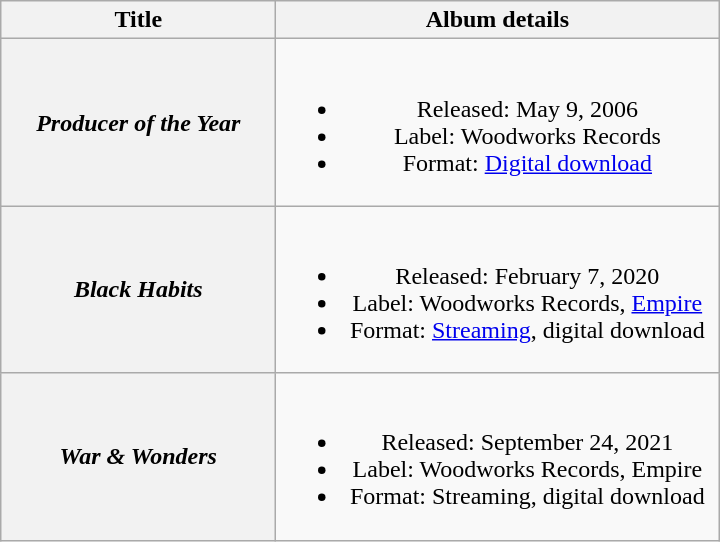<table class="wikitable plainrowheaders" style="text-align:center;">
<tr>
<th scope="col" rowspan="1" style="width:11em;">Title</th>
<th scope="col" rowspan="1" style="width:18em;">Album details</th>
</tr>
<tr>
<th scope="row"><em>Producer of the Year</em></th>
<td><br><ul><li>Released: May 9, 2006</li><li>Label: Woodworks Records</li><li>Format: <a href='#'>Digital download</a></li></ul></td>
</tr>
<tr>
<th scope="row"><em>Black Habits</em></th>
<td><br><ul><li>Released: February 7, 2020</li><li>Label: Woodworks Records, <a href='#'>Empire</a></li><li>Format: <a href='#'>Streaming</a>, digital download</li></ul></td>
</tr>
<tr>
<th scope="row"><em>War & Wonders</em></th>
<td><br><ul><li>Released: September 24, 2021</li><li>Label: Woodworks Records, Empire</li><li>Format: Streaming, digital download</li></ul></td>
</tr>
</table>
